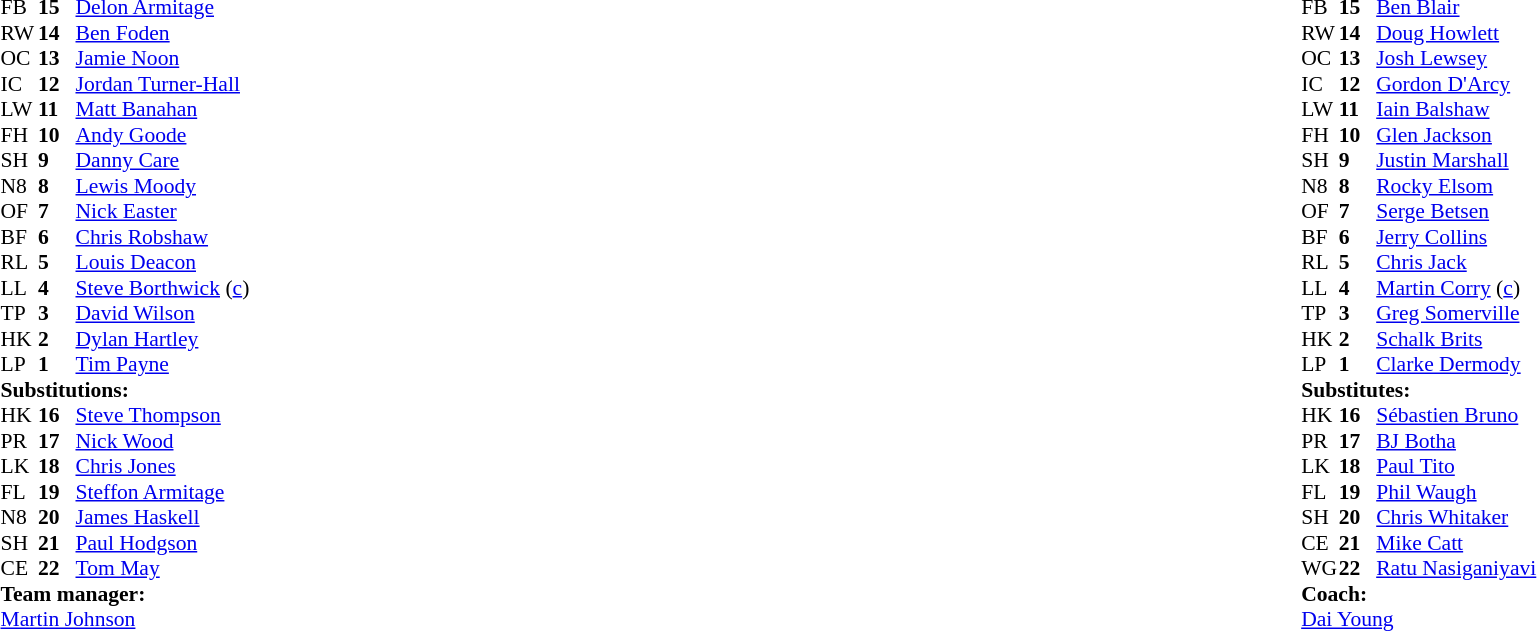<table width="100%">
<tr>
<td valign="top" width="50%"><br><table style="font-size: 90%" cellspacing="0" cellpadding="0">
<tr>
<th width="25"></th>
<th width="25"></th>
</tr>
<tr>
<td>FB</td>
<td><strong>15</strong></td>
<td><a href='#'>Delon Armitage</a></td>
</tr>
<tr>
<td>RW</td>
<td><strong>14</strong></td>
<td><a href='#'>Ben Foden</a></td>
</tr>
<tr>
<td>OC</td>
<td><strong>13</strong></td>
<td><a href='#'>Jamie Noon</a></td>
</tr>
<tr>
<td>IC</td>
<td><strong>12</strong></td>
<td><a href='#'>Jordan Turner-Hall</a></td>
</tr>
<tr>
<td>LW</td>
<td><strong>11</strong></td>
<td><a href='#'>Matt Banahan</a></td>
</tr>
<tr>
<td>FH</td>
<td><strong>10</strong></td>
<td><a href='#'>Andy Goode</a></td>
</tr>
<tr>
<td>SH</td>
<td><strong>9</strong></td>
<td><a href='#'>Danny Care</a></td>
</tr>
<tr>
<td>N8</td>
<td><strong>8</strong></td>
<td><a href='#'>Lewis Moody</a></td>
</tr>
<tr>
<td>OF</td>
<td><strong>7</strong></td>
<td><a href='#'>Nick Easter</a></td>
</tr>
<tr>
<td>BF</td>
<td><strong>6</strong></td>
<td><a href='#'>Chris Robshaw</a></td>
</tr>
<tr>
<td>RL</td>
<td><strong>5</strong></td>
<td><a href='#'>Louis Deacon</a></td>
</tr>
<tr>
<td>LL</td>
<td><strong>4</strong></td>
<td><a href='#'>Steve Borthwick</a> (<a href='#'>c</a>)</td>
</tr>
<tr>
<td>TP</td>
<td><strong>3</strong></td>
<td><a href='#'>David Wilson</a></td>
</tr>
<tr>
<td>HK</td>
<td><strong>2</strong></td>
<td><a href='#'>Dylan Hartley</a></td>
</tr>
<tr>
<td>LP</td>
<td><strong>1</strong></td>
<td><a href='#'>Tim Payne</a></td>
</tr>
<tr>
<td colspan=3><strong>Substitutions:</strong></td>
</tr>
<tr>
<td>HK</td>
<td><strong>16</strong></td>
<td><a href='#'>Steve Thompson</a></td>
</tr>
<tr>
<td>PR</td>
<td><strong>17</strong></td>
<td><a href='#'>Nick Wood</a></td>
</tr>
<tr>
<td>LK</td>
<td><strong>18</strong></td>
<td><a href='#'>Chris Jones</a></td>
</tr>
<tr>
<td>FL</td>
<td><strong>19</strong></td>
<td><a href='#'>Steffon Armitage</a></td>
</tr>
<tr>
<td>N8</td>
<td><strong>20</strong></td>
<td><a href='#'>James Haskell</a></td>
</tr>
<tr>
<td>SH</td>
<td><strong>21</strong></td>
<td><a href='#'>Paul Hodgson</a></td>
</tr>
<tr>
<td>CE</td>
<td><strong>22</strong></td>
<td><a href='#'>Tom May</a></td>
</tr>
<tr>
<td colspan="3"><strong>Team manager:</strong></td>
</tr>
<tr>
<td colspan="4"><a href='#'>Martin Johnson</a></td>
</tr>
</table>
</td>
<td valign="top"></td>
<td valign="top" width="50%"><br><table style="font-size: 90%" cellspacing="0" cellpadding="0" align="center">
<tr>
<th width="25"></th>
<th width="25"></th>
</tr>
<tr>
<td>FB</td>
<td><strong>15</strong></td>
<td> <a href='#'>Ben Blair</a></td>
</tr>
<tr>
<td>RW</td>
<td><strong>14</strong></td>
<td> <a href='#'>Doug Howlett</a></td>
</tr>
<tr>
<td>OC</td>
<td><strong>13</strong></td>
<td> <a href='#'>Josh Lewsey</a></td>
</tr>
<tr>
<td>IC</td>
<td><strong>12</strong></td>
<td> <a href='#'>Gordon D'Arcy</a></td>
</tr>
<tr>
<td>LW</td>
<td><strong>11</strong></td>
<td> <a href='#'>Iain Balshaw</a></td>
</tr>
<tr>
<td>FH</td>
<td><strong>10</strong></td>
<td> <a href='#'>Glen Jackson</a></td>
</tr>
<tr>
<td>SH</td>
<td><strong>9</strong></td>
<td> <a href='#'>Justin Marshall</a></td>
</tr>
<tr>
<td>N8</td>
<td><strong>8</strong></td>
<td> <a href='#'>Rocky Elsom</a></td>
</tr>
<tr>
<td>OF</td>
<td><strong>7</strong></td>
<td> <a href='#'>Serge Betsen</a></td>
</tr>
<tr>
<td>BF</td>
<td><strong>6</strong></td>
<td> <a href='#'>Jerry Collins</a></td>
</tr>
<tr>
<td>RL</td>
<td><strong>5</strong></td>
<td> <a href='#'>Chris Jack</a></td>
</tr>
<tr>
<td>LL</td>
<td><strong>4</strong></td>
<td> <a href='#'>Martin Corry</a> (<a href='#'>c</a>)</td>
</tr>
<tr>
<td>TP</td>
<td><strong>3</strong></td>
<td> <a href='#'>Greg Somerville</a></td>
</tr>
<tr>
<td>HK</td>
<td><strong>2</strong></td>
<td> <a href='#'>Schalk Brits</a></td>
</tr>
<tr>
<td>LP</td>
<td><strong>1</strong></td>
<td> <a href='#'>Clarke Dermody</a></td>
</tr>
<tr>
<td colspan=3><strong>Substitutes:</strong></td>
</tr>
<tr>
<td>HK</td>
<td><strong>16</strong></td>
<td> <a href='#'>Sébastien Bruno</a></td>
</tr>
<tr>
<td>PR</td>
<td><strong>17</strong></td>
<td> <a href='#'>BJ Botha</a></td>
</tr>
<tr>
<td>LK</td>
<td><strong>18</strong></td>
<td> <a href='#'>Paul Tito</a></td>
</tr>
<tr>
<td>FL</td>
<td><strong>19</strong></td>
<td> <a href='#'>Phil Waugh</a></td>
</tr>
<tr>
<td>SH</td>
<td><strong>20</strong></td>
<td> <a href='#'>Chris Whitaker</a></td>
</tr>
<tr>
<td>CE</td>
<td><strong>21</strong></td>
<td> <a href='#'>Mike Catt</a></td>
</tr>
<tr>
<td>WG</td>
<td><strong>22</strong></td>
<td> <a href='#'>Ratu Nasiganiyavi</a></td>
</tr>
<tr>
<td colspan="3"><strong>Coach:</strong></td>
</tr>
<tr>
<td colspan="4"> <a href='#'>Dai Young</a></td>
</tr>
</table>
</td>
</tr>
</table>
